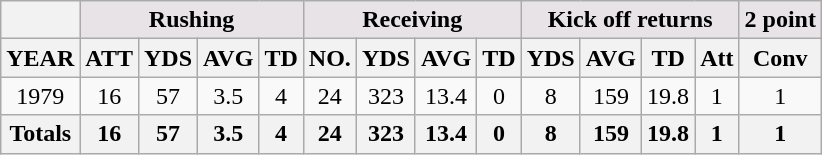<table class=wikitable style="text-align:center">
<tr>
<th></th>
<th colspan="4" style="background:#e7e3e7;">Rushing</th>
<th colspan="4" style="background:#e7e3e7;">Receiving</th>
<th colspan="4" style="background:#e7e3e7;">Kick off returns</th>
<th colspan="1" style="background:#e7e3e7;">2 point</th>
</tr>
<tr>
<th>YEAR</th>
<th>ATT</th>
<th>YDS</th>
<th>AVG</th>
<th>TD</th>
<th>NO.</th>
<th>YDS</th>
<th>AVG</th>
<th>TD</th>
<th>YDS</th>
<th>AVG</th>
<th>TD</th>
<th>Att</th>
<th>Conv</th>
</tr>
<tr>
<td>1979</td>
<td>16</td>
<td>57</td>
<td>3.5</td>
<td>4</td>
<td>24</td>
<td>323</td>
<td>13.4</td>
<td 0>0</td>
<td>8</td>
<td>159</td>
<td>19.8</td>
<td>1</td>
<td>1</td>
</tr>
<tr>
<th>Totals</th>
<th>16</th>
<th>57</th>
<th>3.5</th>
<th>4</th>
<th>24</th>
<th>323</th>
<th>13.4</th>
<th>0</th>
<th>8</th>
<th>159</th>
<th>19.8</th>
<th>1</th>
<th>1</th>
</tr>
</table>
